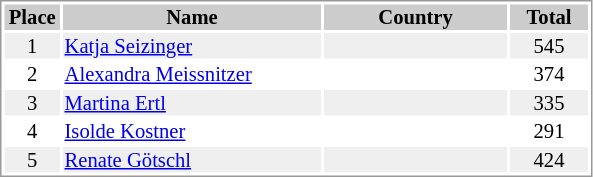<table border="0" style="border: 1px solid #999; background-color:#FFFFFF; text-align:center; font-size:86%; line-height:15px;">
<tr align="center" bgcolor="#CCCCCC">
<th width=35>Place</th>
<th width=170>Name</th>
<th width=120>Country</th>
<th width=50>Total</th>
</tr>
<tr bgcolor="#EFEFEF">
<td>1</td>
<td align="left"><a href='#'>Katja Seizinger</a></td>
<td align="left"></td>
<td>545</td>
</tr>
<tr>
<td>2</td>
<td align="left"><a href='#'>Alexandra Meissnitzer</a></td>
<td align="left"></td>
<td>374</td>
</tr>
<tr bgcolor="#EFEFEF">
<td>3</td>
<td align="left"><a href='#'>Martina Ertl</a></td>
<td align="left"></td>
<td>335</td>
</tr>
<tr>
<td>4</td>
<td align="left"><a href='#'>Isolde Kostner</a></td>
<td align="left"></td>
<td>291</td>
</tr>
<tr bgcolor="#EFEFEF">
<td>5</td>
<td align="left"><a href='#'>Renate Götschl</a></td>
<td align="left"></td>
<td>424</td>
</tr>
</table>
